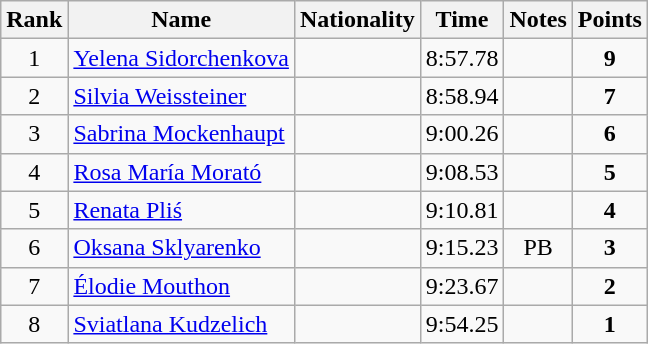<table class="wikitable sortable" style="text-align:center">
<tr>
<th>Rank</th>
<th>Name</th>
<th>Nationality</th>
<th>Time</th>
<th>Notes</th>
<th>Points</th>
</tr>
<tr>
<td>1</td>
<td align=left><a href='#'>Yelena Sidorchenkova</a></td>
<td align=left></td>
<td>8:57.78</td>
<td></td>
<td><strong>9</strong></td>
</tr>
<tr>
<td>2</td>
<td align=left><a href='#'>Silvia Weissteiner</a></td>
<td align=left></td>
<td>8:58.94</td>
<td></td>
<td><strong>7</strong></td>
</tr>
<tr>
<td>3</td>
<td align=left><a href='#'>Sabrina Mockenhaupt</a></td>
<td align=left></td>
<td>9:00.26</td>
<td></td>
<td><strong>6</strong></td>
</tr>
<tr>
<td>4</td>
<td align=left><a href='#'>Rosa María Morató</a></td>
<td align=left></td>
<td>9:08.53</td>
<td></td>
<td><strong>5</strong></td>
</tr>
<tr>
<td>5</td>
<td align=left><a href='#'>Renata Pliś</a></td>
<td align=left></td>
<td>9:10.81</td>
<td></td>
<td><strong>4</strong></td>
</tr>
<tr>
<td>6</td>
<td align=left><a href='#'>Oksana Sklyarenko</a></td>
<td align=left></td>
<td>9:15.23</td>
<td>PB</td>
<td><strong>3</strong></td>
</tr>
<tr>
<td>7</td>
<td align=left><a href='#'>Élodie Mouthon</a></td>
<td align=left></td>
<td>9:23.67</td>
<td></td>
<td><strong>2</strong></td>
</tr>
<tr>
<td>8</td>
<td align=left><a href='#'>Sviatlana Kudzelich</a></td>
<td align=left></td>
<td>9:54.25</td>
<td></td>
<td><strong>1</strong></td>
</tr>
</table>
